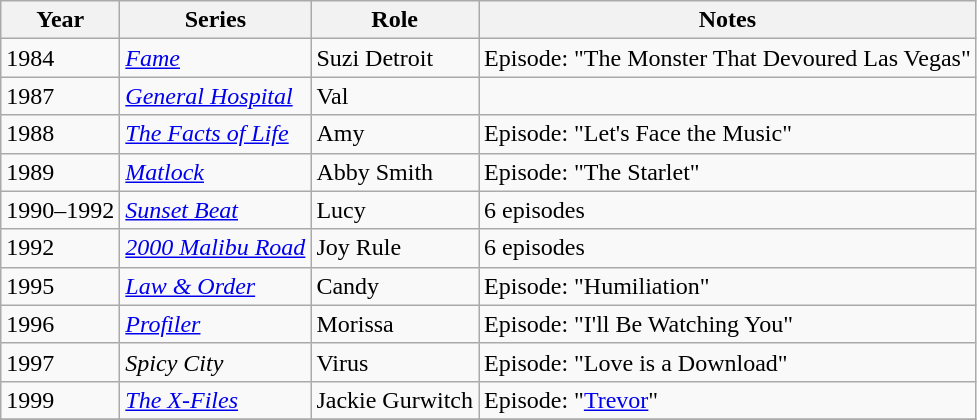<table class="wikitable">
<tr>
<th>Year</th>
<th>Series</th>
<th>Role</th>
<th>Notes</th>
</tr>
<tr>
<td>1984</td>
<td><em><a href='#'>Fame</a></em></td>
<td>Suzi Detroit</td>
<td>Episode: "The Monster That Devoured Las Vegas"</td>
</tr>
<tr>
<td>1987</td>
<td><em><a href='#'>General Hospital</a></em></td>
<td>Val</td>
<td></td>
</tr>
<tr>
<td>1988</td>
<td><em><a href='#'>The Facts of Life</a></em></td>
<td>Amy</td>
<td>Episode: "Let's Face the Music"</td>
</tr>
<tr>
<td>1989</td>
<td><em><a href='#'>Matlock</a></em></td>
<td>Abby Smith</td>
<td>Episode: "The Starlet"</td>
</tr>
<tr>
<td>1990–1992</td>
<td><em><a href='#'>Sunset Beat</a></em></td>
<td>Lucy</td>
<td>6 episodes</td>
</tr>
<tr>
<td>1992</td>
<td><em><a href='#'>2000 Malibu Road</a></em></td>
<td>Joy Rule</td>
<td>6 episodes</td>
</tr>
<tr>
<td>1995</td>
<td><em><a href='#'>Law & Order</a></em></td>
<td>Candy</td>
<td>Episode: "Humiliation"</td>
</tr>
<tr>
<td>1996</td>
<td><em><a href='#'>Profiler</a></em></td>
<td>Morissa</td>
<td>Episode: "I'll Be Watching You"</td>
</tr>
<tr>
<td>1997</td>
<td><em>Spicy City</em></td>
<td>Virus</td>
<td>Episode: "Love is a Download"</td>
</tr>
<tr>
<td>1999</td>
<td><em><a href='#'>The X-Files</a></em></td>
<td>Jackie Gurwitch</td>
<td>Episode: "<a href='#'>Trevor</a>"</td>
</tr>
<tr>
</tr>
</table>
